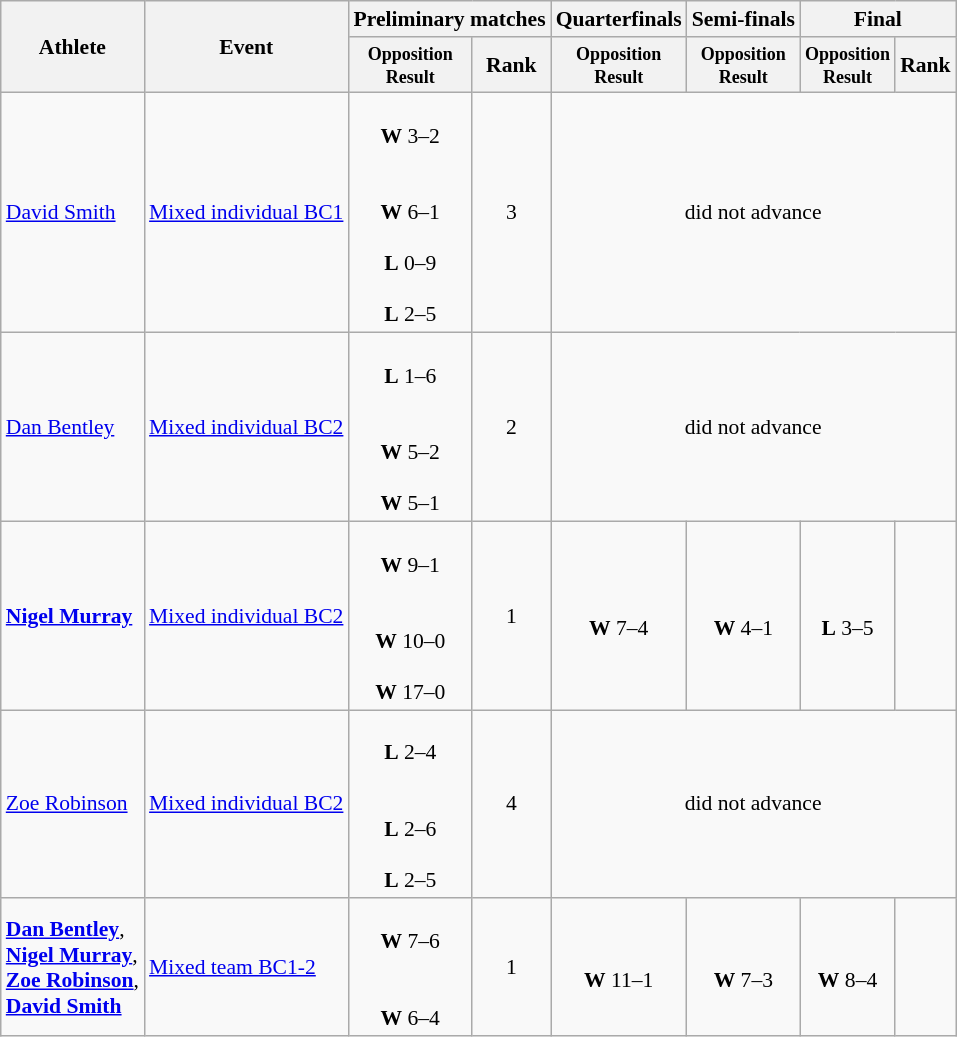<table class=wikitable style="font-size:90%">
<tr>
<th rowspan="2">Athlete</th>
<th rowspan="2">Event</th>
<th colspan="2">Preliminary matches</th>
<th>Quarterfinals</th>
<th>Semi-finals</th>
<th colspan="2">Final</th>
</tr>
<tr>
<th style="line-height:1em"><small>Opposition<br>Result</small></th>
<th>Rank</th>
<th style="line-height:1em"><small>Opposition<br>Result</small></th>
<th style="line-height:1em"><small>Opposition<br>Result</small></th>
<th style="line-height:1em"><small>Opposition<br>Result</small></th>
<th>Rank</th>
</tr>
<tr>
<td><a href='#'>David Smith</a></td>
<td><a href='#'>Mixed individual BC1</a></td>
<td align="center"><br> <strong>W</strong> 3–2<br><br><br> <strong>W</strong> 6–1<br>
<br> <strong>L</strong> 0–9<br>
<br> <strong>L</strong> 2–5</td>
<td align="center">3</td>
<td align="center" colspan=4>did not advance</td>
</tr>
<tr>
<td><a href='#'>Dan Bentley</a></td>
<td><a href='#'>Mixed individual BC2</a></td>
<td align="center"><br> <strong>L</strong> 1–6<br><br><br> <strong>W</strong> 5–2<br>
<br> <strong>W</strong> 5–1</td>
<td align="center">2</td>
<td align="center" colspan=4>did not advance</td>
</tr>
<tr>
<td><strong><a href='#'>Nigel Murray</a></strong></td>
<td><a href='#'>Mixed individual BC2</a></td>
<td align="center"><br> <strong>W</strong> 9–1<br><br><br> <strong>W</strong> 10–0<br>
<br> <strong>W</strong> 17–0</td>
<td align="center">1</td>
<td align="center"><br> <strong>W</strong> 7–4</td>
<td align="center"><br> <strong>W</strong> 4–1</td>
<td align="center"><br> <strong>L</strong> 3–5</td>
<td align="center"></td>
</tr>
<tr>
<td><a href='#'>Zoe Robinson</a></td>
<td><a href='#'>Mixed individual BC2</a></td>
<td align="center"><br> <strong>L</strong> 2–4<br><br><br> <strong>L</strong> 2–6<br>
<br> <strong>L</strong> 2–5</td>
<td align="center">4</td>
<td align="center" colspan=4>did not advance</td>
</tr>
<tr>
<td><strong><a href='#'>Dan Bentley</a></strong>,<br><strong><a href='#'>Nigel Murray</a></strong>,<br><strong><a href='#'>Zoe Robinson</a></strong>,<br><strong><a href='#'>David Smith</a></strong></td>
<td><a href='#'>Mixed team BC1-2</a></td>
<td align="center"><br><strong>W</strong> 7–6<br><br><br><strong>W</strong> 6–4</td>
<td align="center">1</td>
<td align="center"><br><strong>W</strong> 11–1</td>
<td align="center"><br> <strong>W</strong> 7–3</td>
<td align="center"><br> <strong>W</strong> 8–4</td>
<td align="center"></td>
</tr>
</table>
